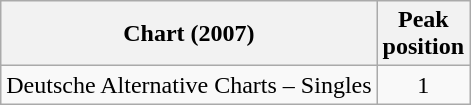<table class = "wikitable">
<tr>
<th>Chart (2007)</th>
<th>Peak<br>position</th>
</tr>
<tr>
<td>Deutsche Alternative Charts – Singles</td>
<td align="center">1</td>
</tr>
</table>
